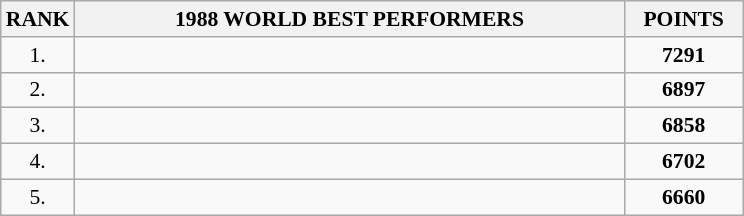<table class="wikitable" style="border-collapse: collapse; font-size: 90%;">
<tr>
<th>RANK</th>
<th align="center" style="width: 25em">1988 WORLD BEST PERFORMERS</th>
<th align="center" style="width: 5em">POINTS</th>
</tr>
<tr>
<td align="center">1.</td>
<td></td>
<td align="center"><strong>7291</strong></td>
</tr>
<tr>
<td align="center">2.</td>
<td></td>
<td align="center"><strong>6897</strong></td>
</tr>
<tr>
<td align="center">3.</td>
<td></td>
<td align="center"><strong>6858</strong></td>
</tr>
<tr>
<td align="center">4.</td>
<td></td>
<td align="center"><strong>6702</strong></td>
</tr>
<tr>
<td align="center">5.</td>
<td></td>
<td align="center"><strong>6660</strong></td>
</tr>
</table>
